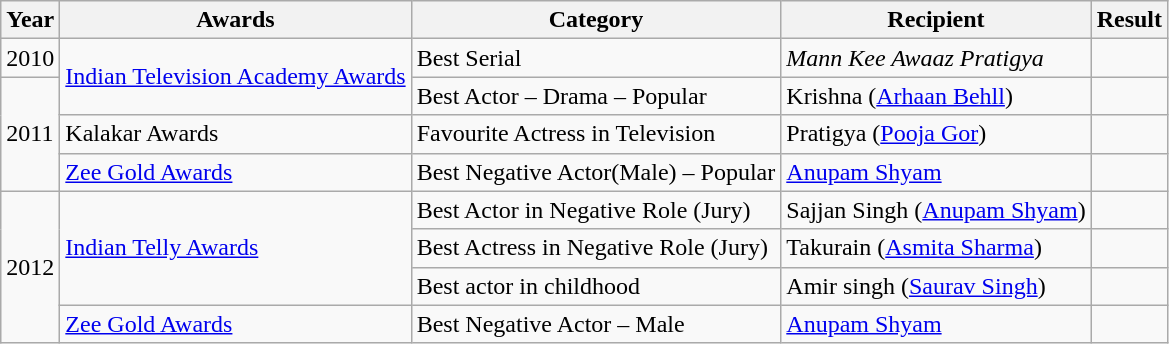<table class="wikitable">
<tr>
<th>Year</th>
<th>Awards</th>
<th>Category</th>
<th>Recipient</th>
<th>Result</th>
</tr>
<tr>
<td>2010</td>
<td rowspan="2"><a href='#'>Indian Television Academy Awards</a></td>
<td>Best Serial</td>
<td><em>Mann Kee Awaaz Pratigya</em></td>
<td></td>
</tr>
<tr>
<td rowspan="3">2011</td>
<td>Best Actor – Drama – Popular</td>
<td>Krishna (<a href='#'>Arhaan Behll</a>)</td>
<td></td>
</tr>
<tr>
<td>Kalakar Awards</td>
<td>Favourite Actress in Television</td>
<td>Pratigya (<a href='#'>Pooja Gor</a>)</td>
<td></td>
</tr>
<tr>
<td rowspan="1"><a href='#'>Zee Gold Awards</a></td>
<td>Best Negative Actor(Male) – Popular</td>
<td><a href='#'>Anupam Shyam</a></td>
<td></td>
</tr>
<tr>
<td rowspan="4">2012</td>
<td rowspan="3"><a href='#'>Indian Telly Awards</a></td>
<td>Best Actor in Negative Role (Jury)</td>
<td>Sajjan Singh (<a href='#'>Anupam Shyam</a>)</td>
<td></td>
</tr>
<tr>
<td>Best Actress in Negative Role (Jury)</td>
<td>Takurain (<a href='#'>Asmita Sharma</a>)</td>
<td></td>
</tr>
<tr>
<td>Best actor in childhood</td>
<td>Amir singh (<a href='#'>Saurav Singh</a>)</td>
<td></td>
</tr>
<tr>
<td><a href='#'>Zee Gold Awards</a></td>
<td>Best Negative Actor – Male</td>
<td><a href='#'>Anupam Shyam</a></td>
<td></td>
</tr>
</table>
